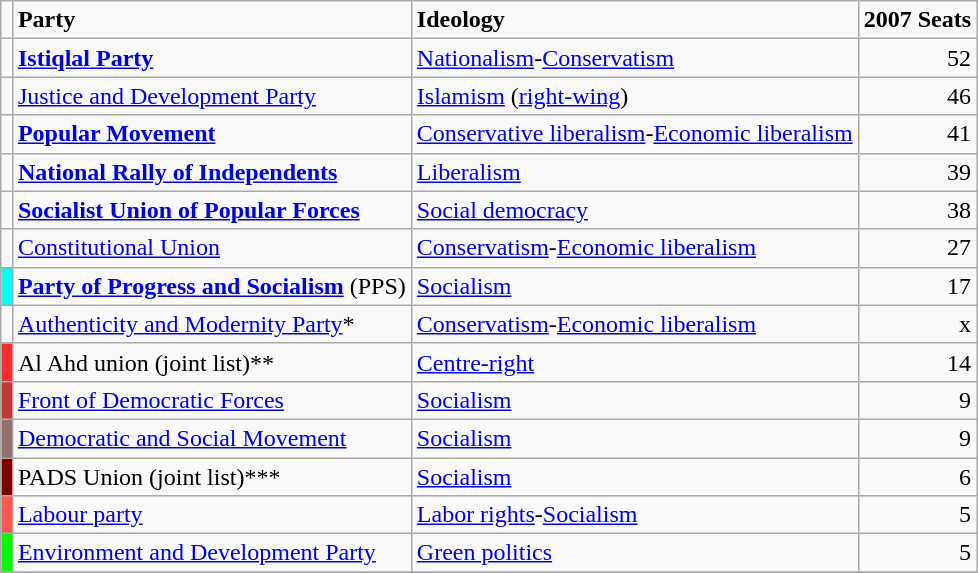<table class="wikitable" style="margin:1em auto 1em auto; text-align:right;">
<tr>
<td></td>
<td align="left"><strong>Party</strong></td>
<td align="left"><strong>Ideology</strong></td>
<td><strong>2007 Seats</strong></td>
</tr>
<tr>
<td bgcolor=></td>
<td align="left"><strong><a href='#'>Istiqlal Party</a></strong></td>
<td align="left"><a href='#'>Nationalism</a>-<a href='#'>Conservatism</a></td>
<td>52</td>
</tr>
<tr>
<td bgcolor=></td>
<td align="left"><a href='#'>Justice and Development Party</a></td>
<td align="left"><a href='#'>Islamism</a> (<a href='#'>right-wing</a>)</td>
<td>46</td>
</tr>
<tr>
<td bgcolor=></td>
<td align="left"><strong><a href='#'>Popular Movement</a></strong></td>
<td align="left"><a href='#'>Conservative liberalism</a>-<a href='#'>Economic liberalism</a></td>
<td>41</td>
</tr>
<tr>
<td bgcolor=></td>
<td align="left"><strong><a href='#'>National Rally of Independents</a></strong></td>
<td align="left"><a href='#'>Liberalism</a></td>
<td>39</td>
</tr>
<tr>
<td bgcolor=></td>
<td align="left"><strong><a href='#'>Socialist Union of Popular Forces</a></strong></td>
<td align="left"><a href='#'>Social democracy</a></td>
<td>38</td>
</tr>
<tr>
<td bgcolor=></td>
<td align="left"><a href='#'>Constitutional Union</a></td>
<td align="left"><a href='#'>Conservatism</a>-<a href='#'>Economic liberalism</a></td>
<td>27</td>
</tr>
<tr>
<td bgcolor=#00FFF></td>
<td align="left"><strong><a href='#'>Party of Progress and Socialism</a></strong> (PPS)</td>
<td align="left"><a href='#'>Socialism</a></td>
<td>17</td>
</tr>
<tr>
<td bgcolor=></td>
<td align="left"><a href='#'>Authenticity and Modernity Party</a>*</td>
<td align="left"><a href='#'>Conservatism</a>-<a href='#'>Economic liberalism</a></td>
<td>x</td>
</tr>
<tr>
<td bgcolor=#FF2A2A></td>
<td align="left">Al Ahd union (joint list)**</td>
<td align="left"><a href='#'>Centre-right</a></td>
<td>14</td>
</tr>
<tr>
<td bgcolor=#C83737></td>
<td align="left"><a href='#'>Front of Democratic Forces</a></td>
<td align="left"><a href='#'>Socialism</a></td>
<td>9</td>
</tr>
<tr>
<td bgcolor=#916F6F></td>
<td align="left"><a href='#'>Democratic and Social Movement</a></td>
<td align="left"><a href='#'>Socialism</a></td>
<td>9</td>
</tr>
<tr>
<td bgcolor=#800000></td>
<td align="left">PADS Union (joint list)***</td>
<td align="left"><a href='#'>Socialism</a></td>
<td>6</td>
</tr>
<tr>
<td bgcolor=#FF555></td>
<td align="left"><a href='#'>Labour party</a></td>
<td align="left"><a href='#'>Labor rights</a>-<a href='#'>Socialism</a></td>
<td>5</td>
</tr>
<tr>
<td bgcolor=#00FF00></td>
<td align="left"><a href='#'>Environment and Development Party</a></td>
<td align="left"><a href='#'>Green politics</a></td>
<td>5</td>
</tr>
<tr>
</tr>
</table>
